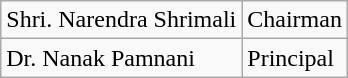<table class="wikitable">
<tr>
<td>Shri. Narendra Shrimali</td>
<td>Chairman</td>
</tr>
<tr>
<td>Dr. Nanak Pamnani</td>
<td>Principal</td>
</tr>
</table>
